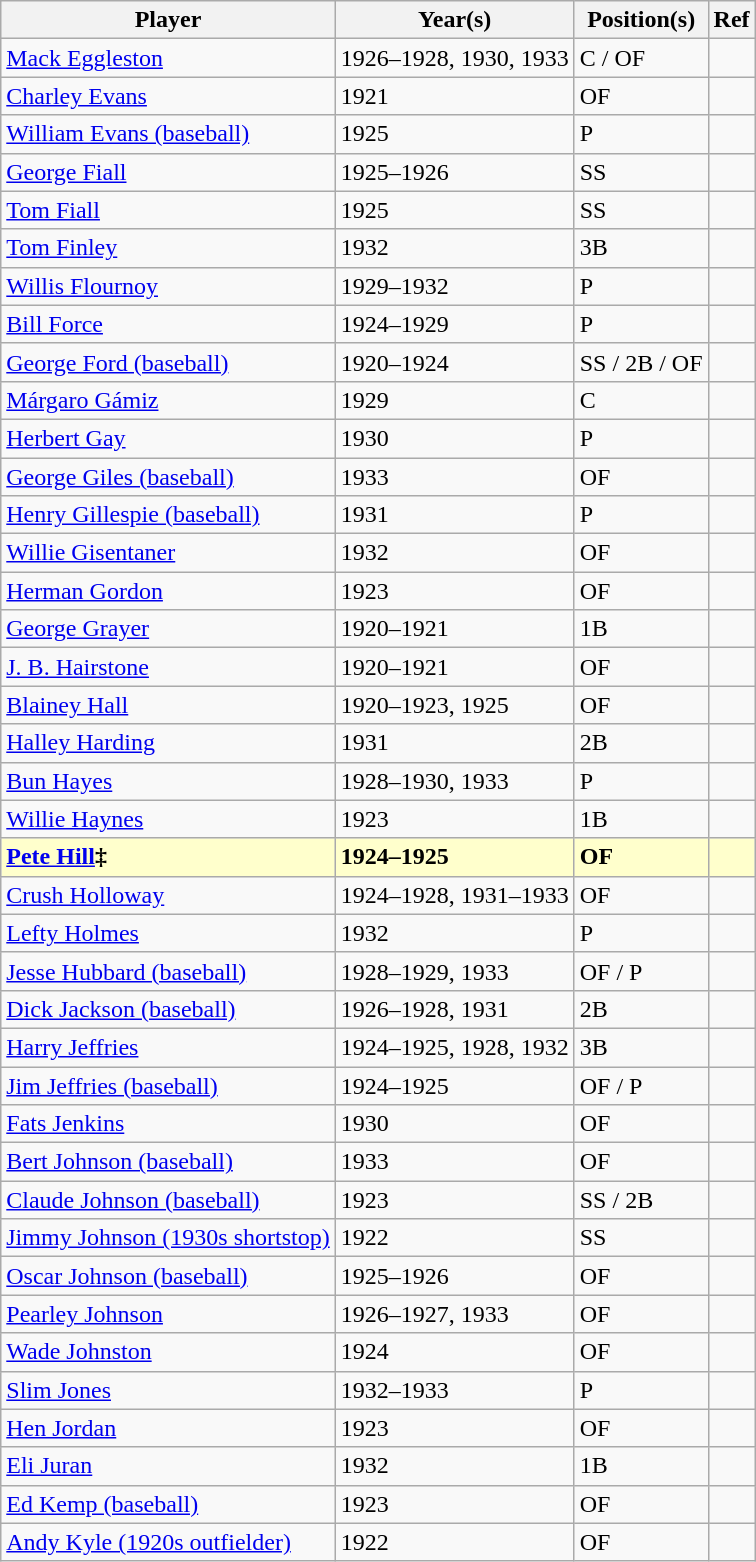<table class="wikitable">
<tr>
<th>Player</th>
<th>Year(s)</th>
<th>Position(s)</th>
<th>Ref</th>
</tr>
<tr>
<td><a href='#'>Mack Eggleston</a></td>
<td>1926–1928, 1930, 1933</td>
<td>C / OF</td>
<td></td>
</tr>
<tr>
<td><a href='#'>Charley Evans</a></td>
<td>1921</td>
<td>OF</td>
<td></td>
</tr>
<tr>
<td><a href='#'>William Evans (baseball)</a></td>
<td>1925</td>
<td>P</td>
<td></td>
</tr>
<tr>
<td><a href='#'>George Fiall</a></td>
<td>1925–1926</td>
<td>SS</td>
<td></td>
</tr>
<tr>
<td><a href='#'>Tom Fiall</a></td>
<td>1925</td>
<td>SS</td>
<td></td>
</tr>
<tr>
<td><a href='#'>Tom Finley</a></td>
<td>1932</td>
<td>3B</td>
<td></td>
</tr>
<tr>
<td><a href='#'>Willis Flournoy</a></td>
<td>1929–1932</td>
<td>P</td>
<td></td>
</tr>
<tr>
<td><a href='#'>Bill Force</a></td>
<td>1924–1929</td>
<td>P</td>
<td></td>
</tr>
<tr>
<td><a href='#'>George Ford (baseball)</a></td>
<td>1920–1924</td>
<td>SS / 2B / OF</td>
<td></td>
</tr>
<tr>
<td><a href='#'>Márgaro Gámiz</a></td>
<td>1929</td>
<td>C</td>
<td></td>
</tr>
<tr>
<td><a href='#'>Herbert Gay</a></td>
<td>1930</td>
<td>P</td>
<td></td>
</tr>
<tr>
<td><a href='#'>George Giles (baseball)</a></td>
<td>1933</td>
<td>OF</td>
<td></td>
</tr>
<tr>
<td><a href='#'>Henry Gillespie (baseball)</a></td>
<td>1931</td>
<td>P</td>
<td></td>
</tr>
<tr>
<td><a href='#'>Willie Gisentaner</a></td>
<td>1932</td>
<td>OF</td>
<td></td>
</tr>
<tr>
<td><a href='#'>Herman Gordon</a></td>
<td>1923</td>
<td>OF</td>
<td></td>
</tr>
<tr>
<td><a href='#'>George Grayer</a></td>
<td>1920–1921</td>
<td>1B</td>
<td></td>
</tr>
<tr>
<td><a href='#'>J. B. Hairstone</a></td>
<td>1920–1921</td>
<td>OF</td>
<td></td>
</tr>
<tr>
<td><a href='#'>Blainey Hall</a></td>
<td>1920–1923, 1925</td>
<td>OF</td>
<td></td>
</tr>
<tr>
<td><a href='#'>Halley Harding</a></td>
<td>1931</td>
<td>2B</td>
<td></td>
</tr>
<tr>
<td><a href='#'>Bun Hayes</a></td>
<td>1928–1930, 1933</td>
<td>P</td>
<td></td>
</tr>
<tr>
<td><a href='#'>Willie Haynes</a></td>
<td>1923</td>
<td>1B</td>
<td></td>
</tr>
<tr style="background:#FFFFCC;">
<td><strong><a href='#'>Pete Hill</a>‡</strong></td>
<td><strong>1924–1925</strong></td>
<td><strong>OF</strong></td>
<td><strong></strong></td>
</tr>
<tr>
<td><a href='#'>Crush Holloway</a></td>
<td>1924–1928, 1931–1933</td>
<td>OF</td>
<td></td>
</tr>
<tr>
<td><a href='#'>Lefty Holmes</a></td>
<td>1932</td>
<td>P</td>
<td></td>
</tr>
<tr>
<td><a href='#'>Jesse Hubbard (baseball)</a></td>
<td>1928–1929, 1933</td>
<td>OF / P</td>
<td></td>
</tr>
<tr>
<td><a href='#'>Dick Jackson (baseball)</a></td>
<td>1926–1928, 1931</td>
<td>2B</td>
<td></td>
</tr>
<tr>
<td><a href='#'>Harry Jeffries</a></td>
<td>1924–1925, 1928, 1932</td>
<td>3B</td>
<td></td>
</tr>
<tr>
<td><a href='#'>Jim Jeffries (baseball)</a></td>
<td>1924–1925</td>
<td>OF / P</td>
<td></td>
</tr>
<tr>
<td><a href='#'>Fats Jenkins</a></td>
<td>1930</td>
<td>OF</td>
<td></td>
</tr>
<tr>
<td><a href='#'>Bert Johnson (baseball)</a></td>
<td>1933</td>
<td>OF</td>
<td></td>
</tr>
<tr>
<td><a href='#'>Claude Johnson (baseball)</a></td>
<td>1923</td>
<td>SS / 2B</td>
<td></td>
</tr>
<tr>
<td><a href='#'>Jimmy Johnson (1930s shortstop)</a></td>
<td>1922</td>
<td>SS</td>
<td></td>
</tr>
<tr>
<td><a href='#'>Oscar Johnson (baseball)</a></td>
<td>1925–1926</td>
<td>OF</td>
<td></td>
</tr>
<tr>
<td><a href='#'>Pearley Johnson</a></td>
<td>1926–1927, 1933</td>
<td>OF</td>
<td></td>
</tr>
<tr>
<td><a href='#'>Wade Johnston</a></td>
<td>1924</td>
<td>OF</td>
<td></td>
</tr>
<tr>
<td><a href='#'>Slim Jones</a></td>
<td>1932–1933</td>
<td>P</td>
<td></td>
</tr>
<tr>
<td><a href='#'>Hen Jordan</a></td>
<td>1923</td>
<td>OF</td>
<td></td>
</tr>
<tr>
<td><a href='#'>Eli Juran</a></td>
<td>1932</td>
<td>1B</td>
<td></td>
</tr>
<tr>
<td><a href='#'>Ed Kemp (baseball)</a></td>
<td>1923</td>
<td>OF</td>
<td></td>
</tr>
<tr>
<td><a href='#'>Andy Kyle (1920s outfielder)</a></td>
<td>1922</td>
<td>OF</td>
<td></td>
</tr>
</table>
